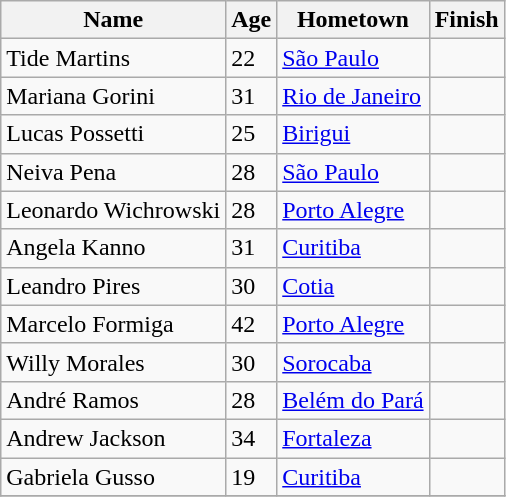<table class="wikitable sortable">
<tr>
<th>Name</th>
<th>Age</th>
<th>Hometown</th>
<th>Finish</th>
</tr>
<tr>
<td>Tide Martins</td>
<td>22</td>
<td><a href='#'>São Paulo</a></td>
<td></td>
</tr>
<tr>
<td>Mariana Gorini</td>
<td>31</td>
<td><a href='#'>Rio de Janeiro</a></td>
<td></td>
</tr>
<tr>
<td>Lucas Possetti</td>
<td>25</td>
<td><a href='#'>Birigui</a></td>
<td></td>
</tr>
<tr>
<td>Neiva Pena</td>
<td>28</td>
<td><a href='#'>São Paulo</a></td>
<td></td>
</tr>
<tr>
<td>Leonardo Wichrowski</td>
<td>28</td>
<td><a href='#'>Porto Alegre</a></td>
<td></td>
</tr>
<tr>
<td>Angela Kanno</td>
<td>31</td>
<td><a href='#'>Curitiba</a></td>
<td></td>
</tr>
<tr>
<td>Leandro Pires</td>
<td>30</td>
<td><a href='#'>Cotia</a></td>
<td></td>
</tr>
<tr>
<td>Marcelo Formiga</td>
<td>42</td>
<td><a href='#'>Porto Alegre</a></td>
<td></td>
</tr>
<tr>
<td>Willy Morales</td>
<td>30</td>
<td><a href='#'>Sorocaba</a></td>
<td></td>
</tr>
<tr>
<td>André Ramos</td>
<td>28</td>
<td><a href='#'>Belém do Pará</a></td>
<td></td>
</tr>
<tr>
<td>Andrew Jackson</td>
<td>34</td>
<td><a href='#'>Fortaleza</a></td>
<td></td>
</tr>
<tr>
<td>Gabriela Gusso</td>
<td>19</td>
<td><a href='#'>Curitiba</a></td>
<td></td>
</tr>
<tr>
</tr>
</table>
